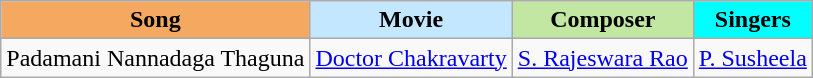<table class="wikitable sortable">
<tr>
<th style="background:#f4a860">Song</th>
<th style="background:#c2e7ff">Movie</th>
<th style="background:#c2e7a3">Composer</th>
<th style="background:#00ffff">Singers</th>
</tr>
<tr>
<td>Padamani Nannadaga Thaguna</td>
<td><a href='#'>Doctor Chakravarty</a></td>
<td><a href='#'>S. Rajeswara Rao</a></td>
<td><a href='#'>P. Susheela</a></td>
</tr>
</table>
